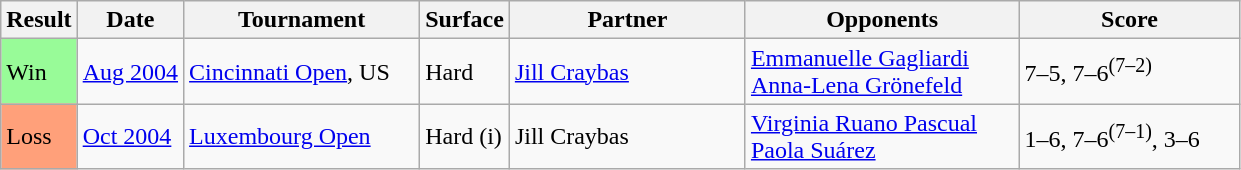<table class="sortable wikitable">
<tr>
<th>Result</th>
<th>Date</th>
<th style="width:150px">Tournament</th>
<th style="width:50px">Surface</th>
<th style="width:150px">Partner</th>
<th style="width:175px">Opponents</th>
<th style="width:140px" class="unsortable">Score</th>
</tr>
<tr>
<td style="background:#98fb98;">Win</td>
<td><a href='#'>Aug 2004</a></td>
<td><a href='#'>Cincinnati Open</a>, US</td>
<td>Hard</td>
<td> <a href='#'>Jill Craybas</a></td>
<td> <a href='#'>Emmanuelle Gagliardi</a> <br>  <a href='#'>Anna-Lena Grönefeld</a></td>
<td>7–5, 7–6<sup>(7–2)</sup></td>
</tr>
<tr>
<td style="background:#ffa07a;">Loss</td>
<td><a href='#'>Oct 2004</a></td>
<td><a href='#'>Luxembourg Open</a></td>
<td>Hard (i)</td>
<td> Jill Craybas</td>
<td> <a href='#'>Virginia Ruano Pascual</a> <br>  <a href='#'>Paola Suárez</a></td>
<td>1–6, 7–6<sup>(7–1)</sup>, 3–6</td>
</tr>
</table>
